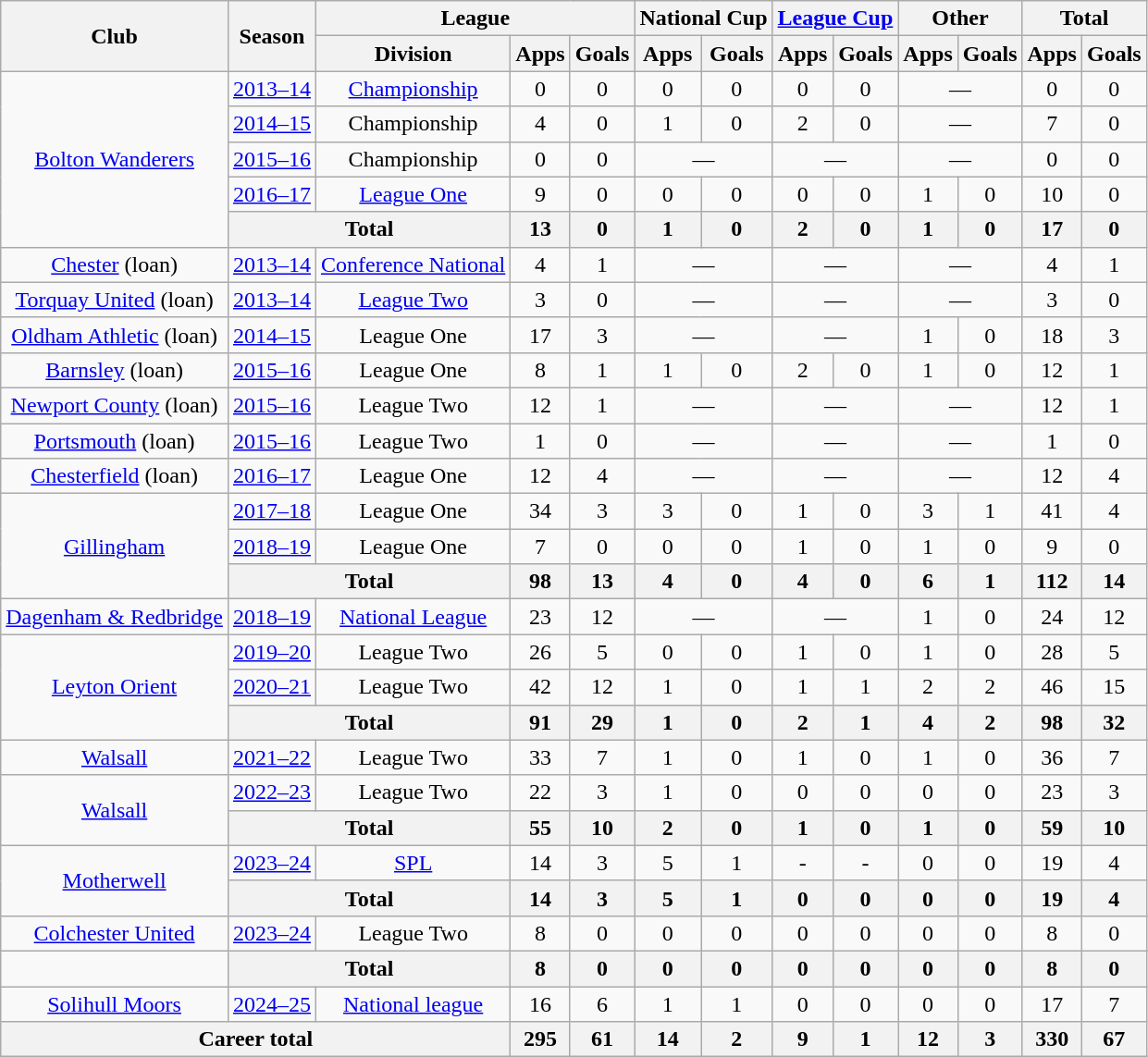<table class="wikitable" style="text-align:center">
<tr>
<th rowspan="2">Club</th>
<th rowspan="2">Season</th>
<th colspan="3">League</th>
<th colspan="2">National Cup</th>
<th colspan="2"><a href='#'>League Cup</a></th>
<th colspan="2">Other</th>
<th colspan="2">Total</th>
</tr>
<tr>
<th>Division</th>
<th>Apps</th>
<th>Goals</th>
<th>Apps</th>
<th>Goals</th>
<th>Apps</th>
<th>Goals</th>
<th>Apps</th>
<th>Goals</th>
<th>Apps</th>
<th>Goals</th>
</tr>
<tr>
<td rowspan="5"><a href='#'>Bolton Wanderers</a></td>
<td><a href='#'>2013–14</a></td>
<td><a href='#'>Championship</a></td>
<td>0</td>
<td>0</td>
<td>0</td>
<td>0</td>
<td>0</td>
<td>0</td>
<td colspan="2">—</td>
<td>0</td>
<td>0</td>
</tr>
<tr>
<td><a href='#'>2014–15</a></td>
<td>Championship</td>
<td>4</td>
<td>0</td>
<td>1</td>
<td>0</td>
<td>2</td>
<td>0</td>
<td colspan="2">—</td>
<td>7</td>
<td>0</td>
</tr>
<tr>
<td><a href='#'>2015–16</a></td>
<td>Championship</td>
<td>0</td>
<td>0</td>
<td colspan="2">—</td>
<td colspan="2">—</td>
<td colspan="2">—</td>
<td>0</td>
<td>0</td>
</tr>
<tr>
<td><a href='#'>2016–17</a></td>
<td><a href='#'>League One</a></td>
<td>9</td>
<td>0</td>
<td>0</td>
<td>0</td>
<td>0</td>
<td>0</td>
<td>1</td>
<td>0</td>
<td>10</td>
<td>0</td>
</tr>
<tr>
<th colspan="2">Total</th>
<th>13</th>
<th>0</th>
<th>1</th>
<th>0</th>
<th>2</th>
<th>0</th>
<th>1</th>
<th>0</th>
<th>17</th>
<th>0</th>
</tr>
<tr>
<td><a href='#'>Chester</a> (loan)</td>
<td><a href='#'>2013–14</a></td>
<td><a href='#'>Conference National</a></td>
<td>4</td>
<td>1</td>
<td colspan="2">—</td>
<td colspan="2">—</td>
<td colspan="2">—</td>
<td>4</td>
<td>1</td>
</tr>
<tr>
<td><a href='#'>Torquay United</a> (loan)</td>
<td><a href='#'>2013–14</a></td>
<td><a href='#'>League Two</a></td>
<td>3</td>
<td>0</td>
<td colspan="2">—</td>
<td colspan="2">—</td>
<td colspan="2">—</td>
<td>3</td>
<td>0</td>
</tr>
<tr>
<td><a href='#'>Oldham Athletic</a> (loan)</td>
<td><a href='#'>2014–15</a></td>
<td>League One</td>
<td>17</td>
<td>3</td>
<td colspan="2">—</td>
<td colspan="2">—</td>
<td>1</td>
<td>0</td>
<td>18</td>
<td>3</td>
</tr>
<tr>
<td><a href='#'>Barnsley</a> (loan)</td>
<td><a href='#'>2015–16</a></td>
<td>League One</td>
<td>8</td>
<td>1</td>
<td>1</td>
<td>0</td>
<td>2</td>
<td>0</td>
<td>1</td>
<td>0</td>
<td>12</td>
<td>1</td>
</tr>
<tr>
<td><a href='#'>Newport County</a> (loan)</td>
<td><a href='#'>2015–16</a></td>
<td>League Two</td>
<td>12</td>
<td>1</td>
<td colspan="2">—</td>
<td colspan="2">—</td>
<td colspan="2">—</td>
<td>12</td>
<td>1</td>
</tr>
<tr>
<td><a href='#'>Portsmouth</a> (loan)</td>
<td><a href='#'>2015–16</a></td>
<td>League Two</td>
<td>1</td>
<td>0</td>
<td colspan="2">—</td>
<td colspan="2">—</td>
<td colspan="2">—</td>
<td>1</td>
<td>0</td>
</tr>
<tr>
<td><a href='#'>Chesterfield</a> (loan)</td>
<td><a href='#'>2016–17</a></td>
<td>League One</td>
<td>12</td>
<td>4</td>
<td colspan="2">—</td>
<td colspan="2">—</td>
<td colspan="2">—</td>
<td>12</td>
<td>4</td>
</tr>
<tr>
<td rowspan="3"><a href='#'>Gillingham</a></td>
<td><a href='#'>2017–18</a></td>
<td>League One</td>
<td>34</td>
<td>3</td>
<td>3</td>
<td>0</td>
<td>1</td>
<td>0</td>
<td>3</td>
<td>1</td>
<td>41</td>
<td>4</td>
</tr>
<tr>
<td><a href='#'>2018–19</a></td>
<td>League One</td>
<td>7</td>
<td>0</td>
<td>0</td>
<td>0</td>
<td>1</td>
<td>0</td>
<td>1</td>
<td>0</td>
<td>9</td>
<td>0</td>
</tr>
<tr>
<th colspan="2">Total</th>
<th>98</th>
<th>13</th>
<th>4</th>
<th>0</th>
<th>4</th>
<th>0</th>
<th>6</th>
<th>1</th>
<th>112</th>
<th>14</th>
</tr>
<tr>
<td><a href='#'>Dagenham & Redbridge</a></td>
<td><a href='#'>2018–19</a></td>
<td><a href='#'>National League</a></td>
<td>23</td>
<td>12</td>
<td colspan="2">—</td>
<td colspan="2">—</td>
<td>1</td>
<td>0</td>
<td>24</td>
<td>12</td>
</tr>
<tr>
<td rowspan="3"><a href='#'>Leyton Orient</a></td>
<td><a href='#'>2019–20</a></td>
<td>League Two</td>
<td>26</td>
<td>5</td>
<td>0</td>
<td>0</td>
<td>1</td>
<td>0</td>
<td>1</td>
<td>0</td>
<td>28</td>
<td>5</td>
</tr>
<tr>
<td><a href='#'>2020–21</a></td>
<td>League Two</td>
<td>42</td>
<td>12</td>
<td>1</td>
<td>0</td>
<td>1</td>
<td>1</td>
<td>2</td>
<td>2</td>
<td>46</td>
<td>15</td>
</tr>
<tr>
<th colspan="2">Total</th>
<th>91</th>
<th>29</th>
<th>1</th>
<th>0</th>
<th>2</th>
<th>1</th>
<th>4</th>
<th>2</th>
<th>98</th>
<th>32</th>
</tr>
<tr>
<td><a href='#'>Walsall</a></td>
<td><a href='#'>2021–22</a></td>
<td>League Two</td>
<td>33</td>
<td>7</td>
<td>1</td>
<td>0</td>
<td>1</td>
<td>0</td>
<td>1</td>
<td>0</td>
<td>36</td>
<td>7</td>
</tr>
<tr>
<td rowspan=2><a href='#'>Walsall</a></td>
<td><a href='#'>2022–23</a></td>
<td>League Two</td>
<td>22</td>
<td>3</td>
<td>1</td>
<td>0</td>
<td>0</td>
<td>0</td>
<td>0</td>
<td>0</td>
<td>23</td>
<td>3</td>
</tr>
<tr>
<th colspan="2">Total</th>
<th>55</th>
<th>10</th>
<th>2</th>
<th>0</th>
<th>1</th>
<th>0</th>
<th>1</th>
<th>0</th>
<th>59</th>
<th>10</th>
</tr>
<tr>
<td rowspan=2><a href='#'>Motherwell</a></td>
<td><a href='#'>2023–24</a></td>
<td><a href='#'>SPL</a></td>
<td>14</td>
<td>3</td>
<td>5</td>
<td>1</td>
<td>-</td>
<td>-</td>
<td>0</td>
<td>0</td>
<td>19</td>
<td>4</td>
</tr>
<tr>
<th colspan="2">Total</th>
<th>14</th>
<th>3</th>
<th>5</th>
<th>1</th>
<th>0</th>
<th>0</th>
<th>0</th>
<th>0</th>
<th>19</th>
<th>4</th>
</tr>
<tr>
<td><a href='#'>Colchester United</a></td>
<td><a href='#'>2023–24</a></td>
<td>League Two</td>
<td>8</td>
<td>0</td>
<td>0</td>
<td>0</td>
<td>0</td>
<td>0</td>
<td>0</td>
<td>0</td>
<td>8</td>
<td>0</td>
</tr>
<tr>
<td></td>
<th colspan="2">Total</th>
<th>8</th>
<th>0</th>
<th>0</th>
<th>0</th>
<th>0</th>
<th>0</th>
<th>0</th>
<th>0</th>
<th>8</th>
<th>0</th>
</tr>
<tr>
<td><a href='#'>Solihull Moors</a></td>
<td><a href='#'>2024–25</a></td>
<td><a href='#'>National league</a></td>
<td>16</td>
<td>6</td>
<td>1</td>
<td>1</td>
<td>0</td>
<td>0</td>
<td>0</td>
<td>0</td>
<td>17</td>
<td>7</td>
</tr>
<tr>
<th colspan="3">Career total</th>
<th>295</th>
<th>61</th>
<th>14</th>
<th>2</th>
<th>9</th>
<th>1</th>
<th>12</th>
<th>3</th>
<th>330</th>
<th>67</th>
</tr>
</table>
